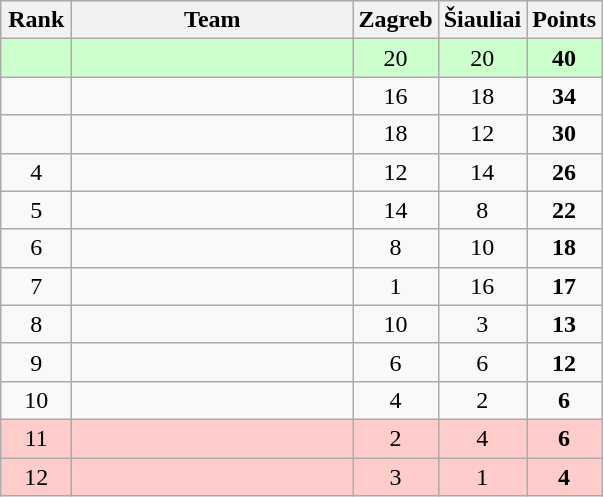<table class="wikitable" style="text-align: center;">
<tr>
<th width=40>Rank</th>
<th width=180>Team</th>
<th width=40>Zagreb</th>
<th width=40>Šiauliai</th>
<th width=40>Points</th>
</tr>
<tr bgcolor=ccffcc>
<td></td>
<td align=left></td>
<td>20</td>
<td>20</td>
<td><strong>40</strong></td>
</tr>
<tr>
<td></td>
<td align=left></td>
<td>16</td>
<td>18</td>
<td><strong>34</strong></td>
</tr>
<tr>
<td></td>
<td align=left></td>
<td>18</td>
<td>12</td>
<td><strong>30</strong></td>
</tr>
<tr>
<td>4</td>
<td align=left></td>
<td>12</td>
<td>14</td>
<td><strong>26</strong></td>
</tr>
<tr>
<td>5</td>
<td align=left></td>
<td>14</td>
<td>8</td>
<td><strong>22</strong></td>
</tr>
<tr>
<td>6</td>
<td align=left></td>
<td>8</td>
<td>10</td>
<td><strong>18</strong></td>
</tr>
<tr>
<td>7</td>
<td align=left></td>
<td>1</td>
<td>16</td>
<td><strong>17</strong></td>
</tr>
<tr>
<td>8</td>
<td align=left></td>
<td>10</td>
<td>3</td>
<td><strong>13</strong></td>
</tr>
<tr>
<td>9</td>
<td align=left></td>
<td>6</td>
<td>6</td>
<td><strong>12</strong></td>
</tr>
<tr>
<td>10</td>
<td align=left></td>
<td>4</td>
<td>2</td>
<td><strong>6</strong></td>
</tr>
<tr bgcolor=ffcccc>
<td>11</td>
<td align=left></td>
<td>2</td>
<td>4</td>
<td><strong>6</strong></td>
</tr>
<tr bgcolor=ffcccc>
<td>12</td>
<td align=left></td>
<td>3</td>
<td>1</td>
<td><strong>4</strong></td>
</tr>
</table>
